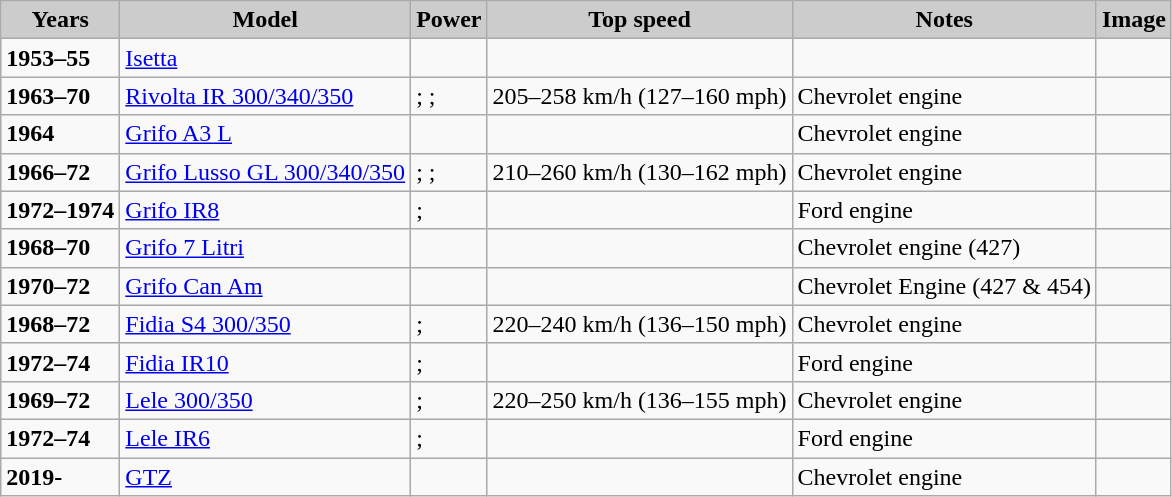<table class="wikitable">
<tr>
<td style="background:#CCCCCC;text-align:center"><strong>Years</strong></td>
<td style="background:#CCCCCC;text-align:center"><strong>Model</strong></td>
<td style="background:#CCCCCC;text-align:center"><strong>Power</strong></td>
<td style="background:#CCCCCC;text-align:center"><strong>Top speed</strong></td>
<td style="background:#CCCCCC;text-align:center"><strong>Notes</strong></td>
<td style="background:#CCCCCC;text-align:center"><strong>Image</strong></td>
</tr>
<tr>
<td><strong>1953–55</strong></td>
<td><a href='#'>Isetta</a></td>
<td></td>
<td></td>
<td></td>
<td></td>
</tr>
<tr>
<td><strong>1963–70</strong></td>
<td><a href='#'>Rivolta IR 300/340/350</a></td>
<td>; ; </td>
<td>205–258 km/h (127–160 mph)</td>
<td>Chevrolet engine</td>
<td></td>
</tr>
<tr>
<td><strong>1964</strong></td>
<td><a href='#'>Grifo A3 L</a></td>
<td></td>
<td></td>
<td>Chevrolet engine</td>
<td></td>
</tr>
<tr>
<td><strong>1966–72</strong></td>
<td><a href='#'>Grifo Lusso GL 300/340/350</a></td>
<td>; ; </td>
<td>210–260 km/h (130–162 mph)</td>
<td>Chevrolet engine</td>
<td> </td>
</tr>
<tr>
<td><strong>1972–1974</strong></td>
<td><a href='#'>Grifo IR8</a></td>
<td>; </td>
<td></td>
<td>Ford engine</td>
<td> </td>
</tr>
<tr>
<td><strong>1968–70</strong></td>
<td><a href='#'>Grifo 7 Litri</a></td>
<td></td>
<td></td>
<td>Chevrolet engine (427)</td>
<td></td>
</tr>
<tr>
<td><strong>1970–72</strong></td>
<td><a href='#'>Grifo Can Am</a></td>
<td></td>
<td></td>
<td>Chevrolet Engine (427 & 454)</td>
<td></td>
</tr>
<tr>
<td><strong>1968–72</strong></td>
<td><a href='#'>Fidia S4 300/350</a></td>
<td>; </td>
<td>220–240 km/h (136–150 mph)</td>
<td>Chevrolet engine</td>
<td></td>
</tr>
<tr>
<td><strong>1972–74</strong></td>
<td><a href='#'>Fidia IR10</a></td>
<td>; </td>
<td></td>
<td>Ford engine</td>
<td> </td>
</tr>
<tr>
<td><strong>1969–72</strong></td>
<td><a href='#'>Lele 300/350</a></td>
<td>; </td>
<td>220–250 km/h (136–155 mph)</td>
<td>Chevrolet engine</td>
<td></td>
</tr>
<tr>
<td><strong>1972–74</strong></td>
<td><a href='#'>Lele IR6</a></td>
<td>; </td>
<td></td>
<td>Ford engine</td>
<td></td>
</tr>
<tr>
<td><strong>2019-</strong></td>
<td><a href='#'>GTZ</a></td>
<td></td>
<td></td>
<td>Chevrolet engine</td>
<td></td>
</tr>
</table>
